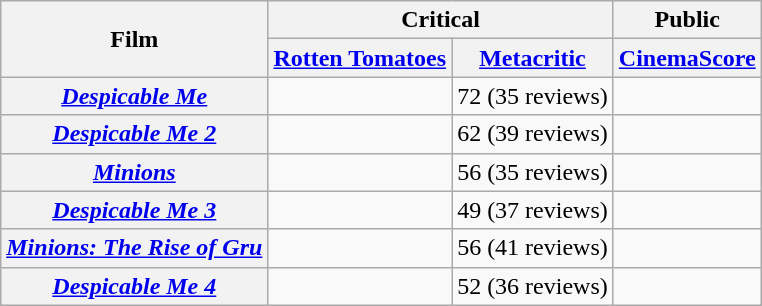<table class="wikitable plainrowheaders sortable" style="text-align: center">
<tr>
<th rowspan="2">Film</th>
<th colspan="2">Critical</th>
<th>Public</th>
</tr>
<tr>
<th><a href='#'>Rotten Tomatoes</a></th>
<th><a href='#'>Metacritic</a></th>
<th><a href='#'>CinemaScore</a></th>
</tr>
<tr>
<th scope="row"><em><a href='#'>Despicable Me</a></em></th>
<td></td>
<td>72 (35 reviews)</td>
<td></td>
</tr>
<tr>
<th scope="row"><em><a href='#'>Despicable Me 2</a></em></th>
<td></td>
<td>62 (39 reviews)</td>
<td></td>
</tr>
<tr>
<th scope="row"><em><a href='#'>Minions</a></em></th>
<td></td>
<td>56 (35 reviews)</td>
<td></td>
</tr>
<tr>
<th scope="row"><em><a href='#'>Despicable Me 3</a></em></th>
<td></td>
<td>49 (37 reviews)</td>
<td></td>
</tr>
<tr>
<th scope="row"><em><a href='#'>Minions: The Rise of Gru</a></em></th>
<td></td>
<td>56 (41 reviews)</td>
<td></td>
</tr>
<tr>
<th scope="row"><em><a href='#'>Despicable Me 4</a></em></th>
<td></td>
<td>52 (36 reviews)</td>
<td></td>
</tr>
</table>
